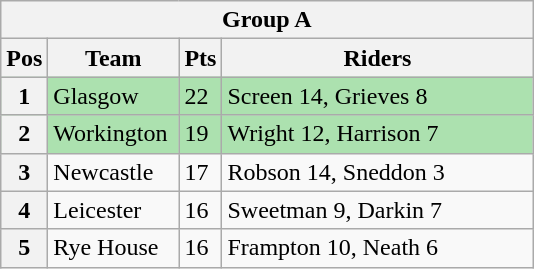<table class="wikitable">
<tr>
<th colspan="4">Group A</th>
</tr>
<tr>
<th width=20>Pos</th>
<th width=80>Team</th>
<th width=20>Pts</th>
<th width=200>Riders</th>
</tr>
<tr style="background:#ACE1AF;">
<th>1</th>
<td>Glasgow</td>
<td>22</td>
<td>Screen 14, Grieves 8</td>
</tr>
<tr style="background:#ACE1AF;">
<th>2</th>
<td>Workington</td>
<td>19</td>
<td>Wright 12, Harrison 7</td>
</tr>
<tr>
<th>3</th>
<td>Newcastle</td>
<td>17</td>
<td>Robson 14, Sneddon 3</td>
</tr>
<tr>
<th>4</th>
<td>Leicester</td>
<td>16</td>
<td>Sweetman 9, Darkin 7</td>
</tr>
<tr>
<th>5</th>
<td>Rye House</td>
<td>16</td>
<td>Frampton 10, Neath 6</td>
</tr>
</table>
